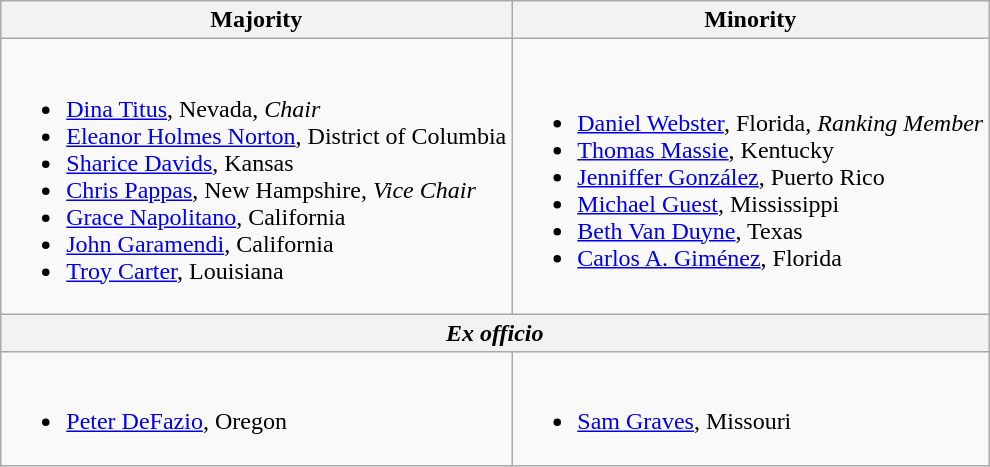<table class=wikitable>
<tr>
<th>Majority</th>
<th>Minority</th>
</tr>
<tr>
<td><br><ul><li><a href='#'>Dina Titus</a>, Nevada, <em>Chair</em></li><li><a href='#'>Eleanor Holmes Norton</a>, District of Columbia</li><li><a href='#'>Sharice Davids</a>, Kansas</li><li><a href='#'>Chris Pappas</a>, New Hampshire, <em>Vice Chair</em></li><li><a href='#'>Grace Napolitano</a>, California</li><li><a href='#'>John Garamendi</a>, California</li><li><a href='#'> Troy Carter</a>, Louisiana</li></ul></td>
<td><br><ul><li><a href='#'>Daniel Webster</a>, Florida, <em>Ranking Member</em></li><li><a href='#'>Thomas Massie</a>, Kentucky</li><li><a href='#'>Jenniffer González</a>, Puerto Rico</li><li><a href='#'>Michael Guest</a>, Mississippi</li><li><a href='#'>Beth Van Duyne</a>, Texas</li><li><a href='#'>Carlos A. Giménez</a>, Florida</li></ul></td>
</tr>
<tr>
<th colspan=2><em>Ex officio</em></th>
</tr>
<tr>
<td><br><ul><li><a href='#'>Peter DeFazio</a>, Oregon</li></ul></td>
<td><br><ul><li><a href='#'>Sam Graves</a>, Missouri</li></ul></td>
</tr>
</table>
